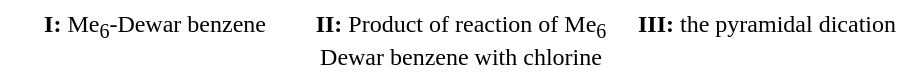<table align="center" style="background-color:#FFFFFF;">
<tr>
<td width="200px"></td>
<td width="200px"></td>
<td width="200px"></td>
</tr>
<tr valign="top" align="center">
<td><strong>I:</strong> Me<sub>6</sub>-Dewar benzene</td>
<td><strong>II:</strong> Product of reaction of Me<sub>6</sub> Dewar benzene  with chlorine</td>
<td><strong>III:</strong> the pyramidal dication</td>
</tr>
</table>
